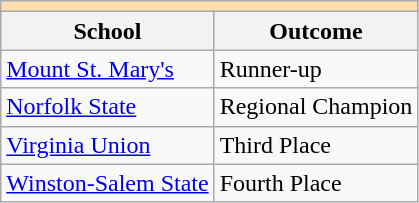<table class="wikitable" style="float:left; margin-right:1em;">
<tr>
<th colspan="3" style="background:#ffdead;"></th>
</tr>
<tr>
<th>School</th>
<th>Outcome</th>
</tr>
<tr>
<td><a href='#'>Mount St. Mary's</a></td>
<td>Runner-up</td>
</tr>
<tr>
<td><a href='#'>Norfolk State</a></td>
<td>Regional Champion</td>
</tr>
<tr>
<td><a href='#'>Virginia Union</a></td>
<td>Third Place</td>
</tr>
<tr>
<td><a href='#'>Winston-Salem State</a></td>
<td>Fourth Place</td>
</tr>
</table>
